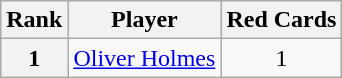<table class="wikitable sortable" style="text-align:center">
<tr>
<th>Rank</th>
<th>Player</th>
<th> Red Cards</th>
</tr>
<tr>
<th>1</th>
<td align="left"> <a href='#'>Oliver Holmes</a></td>
<td>1</td>
</tr>
</table>
